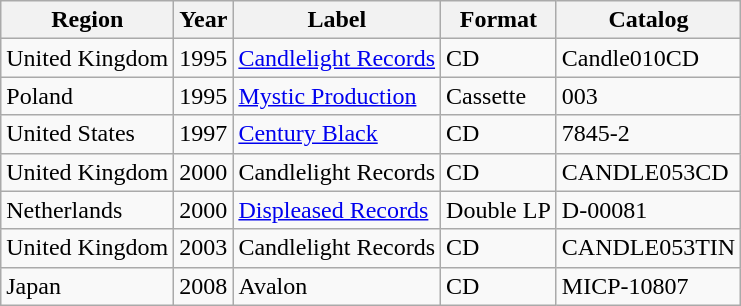<table class="wikitable" border="1">
<tr>
<th>Region</th>
<th>Year</th>
<th>Label</th>
<th>Format</th>
<th>Catalog</th>
</tr>
<tr>
<td>United Kingdom</td>
<td>1995</td>
<td><a href='#'>Candlelight Records</a></td>
<td>CD</td>
<td>Candle010CD</td>
</tr>
<tr>
<td>Poland</td>
<td>1995</td>
<td><a href='#'>Mystic Production</a></td>
<td>Cassette</td>
<td>003</td>
</tr>
<tr>
<td>United States</td>
<td>1997</td>
<td><a href='#'>Century Black</a></td>
<td>CD</td>
<td>7845-2</td>
</tr>
<tr>
<td>United Kingdom</td>
<td>2000</td>
<td>Candlelight Records</td>
<td>CD</td>
<td>CANDLE053CD</td>
</tr>
<tr>
<td>Netherlands</td>
<td>2000</td>
<td><a href='#'>Displeased Records</a></td>
<td>Double LP</td>
<td>D-00081</td>
</tr>
<tr>
<td>United Kingdom</td>
<td>2003</td>
<td>Candlelight Records</td>
<td>CD</td>
<td>CANDLE053TIN</td>
</tr>
<tr>
<td>Japan</td>
<td>2008</td>
<td>Avalon</td>
<td>CD</td>
<td>MICP-10807</td>
</tr>
</table>
